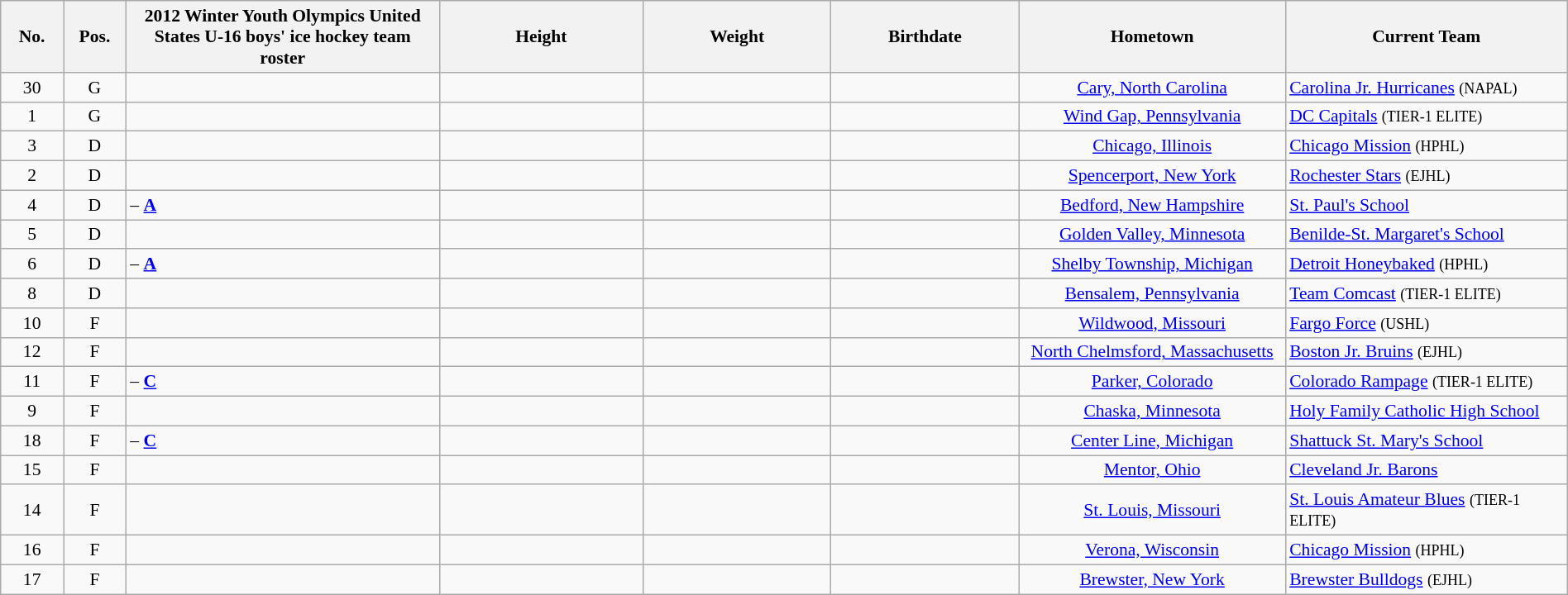<table class="wikitable sortable" width="100%" style="font-size: 90%; text-align: center;">
<tr>
<th style="width:  4%;">No.</th>
<th style="width:  4%;">Pos.</th>
<th style="width: 20%;">2012 Winter Youth Olympics United States U-16 boys' ice hockey team roster</th>
<th style="width: 13%;">Height</th>
<th style="width: 12%;">Weight</th>
<th style="width: 12%;">Birthdate</th>
<th style="width: 17%;">Hometown</th>
<th style="width: 18%;">Current Team</th>
</tr>
<tr>
<td>30</td>
<td>G</td>
<td align=left></td>
<td></td>
<td></td>
<td align=right></td>
<td><a href='#'>Cary, North Carolina</a></td>
<td align=left><a href='#'>Carolina Jr. Hurricanes</a> <small>(NAPAL)</small></td>
</tr>
<tr>
<td>1</td>
<td>G</td>
<td align=left></td>
<td></td>
<td></td>
<td align=right></td>
<td><a href='#'>Wind Gap, Pennsylvania</a></td>
<td align=left><a href='#'>DC Capitals</a> <small>(TIER-1 ELITE)</small></td>
</tr>
<tr>
<td>3</td>
<td>D</td>
<td align=left></td>
<td></td>
<td></td>
<td align=right></td>
<td><a href='#'>Chicago, Illinois</a></td>
<td align=left><a href='#'>Chicago Mission</a> <small>(HPHL)</small></td>
</tr>
<tr>
<td>2</td>
<td>D</td>
<td align=left></td>
<td></td>
<td></td>
<td align=right></td>
<td><a href='#'>Spencerport, New York</a></td>
<td align=left><a href='#'>Rochester Stars</a> <small>(EJHL)</small></td>
</tr>
<tr>
<td>4</td>
<td>D</td>
<td align=left> – <strong><a href='#'>A</a></strong></td>
<td></td>
<td></td>
<td align=right></td>
<td><a href='#'>Bedford, New Hampshire</a></td>
<td align=left><a href='#'>St. Paul's School</a></td>
</tr>
<tr>
<td>5</td>
<td>D</td>
<td align=left></td>
<td></td>
<td></td>
<td align=right></td>
<td><a href='#'>Golden Valley, Minnesota</a></td>
<td align=left><a href='#'>Benilde-St. Margaret's School</a></td>
</tr>
<tr>
<td>6</td>
<td>D</td>
<td align=left> – <strong><a href='#'>A</a></strong></td>
<td></td>
<td></td>
<td align=right></td>
<td><a href='#'>Shelby Township, Michigan</a></td>
<td align=left><a href='#'>Detroit Honeybaked</a> <small>(HPHL)</small></td>
</tr>
<tr>
<td>8</td>
<td>D</td>
<td align=left></td>
<td></td>
<td></td>
<td align=right></td>
<td><a href='#'>Bensalem, Pennsylvania</a></td>
<td align=left><a href='#'>Team Comcast</a> <small>(TIER-1 ELITE)</small></td>
</tr>
<tr>
<td>10</td>
<td>F</td>
<td align=left></td>
<td></td>
<td></td>
<td align=right></td>
<td><a href='#'>Wildwood, Missouri</a></td>
<td align=left><a href='#'>Fargo Force</a> <small>(USHL)</small></td>
</tr>
<tr>
<td>12</td>
<td>F</td>
<td align=left></td>
<td></td>
<td></td>
<td align=right></td>
<td><a href='#'>North Chelmsford, Massachusetts</a></td>
<td align=left><a href='#'>Boston Jr. Bruins</a> <small>(EJHL)</small></td>
</tr>
<tr>
<td>11</td>
<td>F</td>
<td align=left> – <strong><a href='#'>C</a></strong></td>
<td></td>
<td></td>
<td align=right></td>
<td><a href='#'>Parker, Colorado</a></td>
<td align=left><a href='#'>Colorado Rampage</a> <small>(TIER-1 ELITE)</small></td>
</tr>
<tr>
<td>9</td>
<td>F</td>
<td align=left></td>
<td></td>
<td></td>
<td align=right></td>
<td><a href='#'>Chaska, Minnesota</a></td>
<td align=left><a href='#'>Holy Family Catholic High School</a></td>
</tr>
<tr>
<td>18</td>
<td>F</td>
<td align=left> – <strong><a href='#'>C</a></strong></td>
<td></td>
<td></td>
<td align=right></td>
<td><a href='#'>Center Line, Michigan</a></td>
<td align=left><a href='#'>Shattuck St. Mary's School</a></td>
</tr>
<tr>
<td>15</td>
<td>F</td>
<td align=left></td>
<td></td>
<td></td>
<td align=right></td>
<td><a href='#'>Mentor, Ohio</a></td>
<td align=left><a href='#'>Cleveland Jr. Barons</a></td>
</tr>
<tr>
<td>14</td>
<td>F</td>
<td align=left></td>
<td></td>
<td></td>
<td align=right></td>
<td><a href='#'>St. Louis, Missouri</a></td>
<td align=left><a href='#'>St. Louis Amateur Blues</a> <small>(TIER-1 ELITE)</small></td>
</tr>
<tr>
<td>16</td>
<td>F</td>
<td align=left></td>
<td></td>
<td></td>
<td align=right></td>
<td><a href='#'>Verona, Wisconsin</a></td>
<td align=left><a href='#'>Chicago Mission</a> <small>(HPHL)</small></td>
</tr>
<tr>
<td>17</td>
<td>F</td>
<td align=left></td>
<td></td>
<td></td>
<td align=right></td>
<td><a href='#'>Brewster, New York</a></td>
<td align=left><a href='#'>Brewster Bulldogs</a> <small>(EJHL)</small></td>
</tr>
</table>
